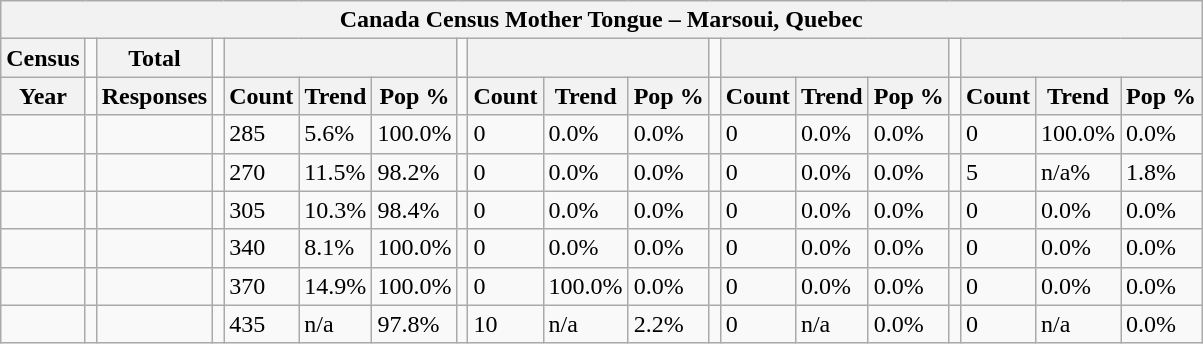<table class="wikitable">
<tr>
<th colspan="19">Canada Census Mother Tongue – Marsoui, Quebec</th>
</tr>
<tr>
<th>Census</th>
<td></td>
<th>Total</th>
<td colspan="1"></td>
<th colspan="3"></th>
<td colspan="1"></td>
<th colspan="3"></th>
<td colspan="1"></td>
<th colspan="3"></th>
<td colspan="1"></td>
<th colspan="3"></th>
</tr>
<tr>
<th>Year</th>
<td></td>
<th>Responses</th>
<td></td>
<th>Count</th>
<th>Trend</th>
<th>Pop %</th>
<td></td>
<th>Count</th>
<th>Trend</th>
<th>Pop %</th>
<td></td>
<th>Count</th>
<th>Trend</th>
<th>Pop %</th>
<td></td>
<th>Count</th>
<th>Trend</th>
<th>Pop %</th>
</tr>
<tr>
<td></td>
<td></td>
<td></td>
<td></td>
<td>285</td>
<td> 5.6%</td>
<td>100.0%</td>
<td></td>
<td>0</td>
<td> 0.0%</td>
<td>0.0%</td>
<td></td>
<td>0</td>
<td> 0.0%</td>
<td>0.0%</td>
<td></td>
<td>0</td>
<td> 100.0%</td>
<td>0.0%</td>
</tr>
<tr>
<td></td>
<td></td>
<td></td>
<td></td>
<td>270</td>
<td> 11.5%</td>
<td>98.2%</td>
<td></td>
<td>0</td>
<td> 0.0%</td>
<td>0.0%</td>
<td></td>
<td>0</td>
<td> 0.0%</td>
<td>0.0%</td>
<td></td>
<td>5</td>
<td> n/a%</td>
<td>1.8%</td>
</tr>
<tr>
<td></td>
<td></td>
<td></td>
<td></td>
<td>305</td>
<td> 10.3%</td>
<td>98.4%</td>
<td></td>
<td>0</td>
<td> 0.0%</td>
<td>0.0%</td>
<td></td>
<td>0</td>
<td> 0.0%</td>
<td>0.0%</td>
<td></td>
<td>0</td>
<td> 0.0%</td>
<td>0.0%</td>
</tr>
<tr>
<td></td>
<td></td>
<td></td>
<td></td>
<td>340</td>
<td> 8.1%</td>
<td>100.0%</td>
<td></td>
<td>0</td>
<td> 0.0%</td>
<td>0.0%</td>
<td></td>
<td>0</td>
<td> 0.0%</td>
<td>0.0%</td>
<td></td>
<td>0</td>
<td> 0.0%</td>
<td>0.0%</td>
</tr>
<tr>
<td></td>
<td></td>
<td></td>
<td></td>
<td>370</td>
<td> 14.9%</td>
<td>100.0%</td>
<td></td>
<td>0</td>
<td> 100.0%</td>
<td>0.0%</td>
<td></td>
<td>0</td>
<td> 0.0%</td>
<td>0.0%</td>
<td></td>
<td>0</td>
<td> 0.0%</td>
<td>0.0%</td>
</tr>
<tr>
<td></td>
<td></td>
<td></td>
<td></td>
<td>435</td>
<td>n/a</td>
<td>97.8%</td>
<td></td>
<td>10</td>
<td>n/a</td>
<td>2.2%</td>
<td></td>
<td>0</td>
<td>n/a</td>
<td>0.0%</td>
<td></td>
<td>0</td>
<td>n/a</td>
<td>0.0%</td>
</tr>
</table>
